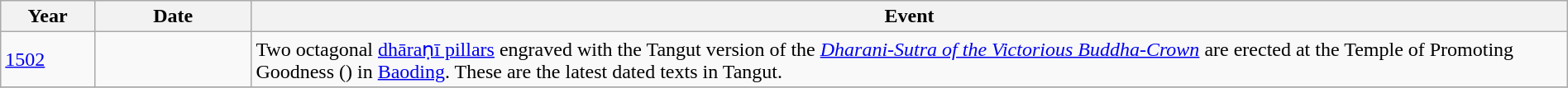<table class="wikitable" width="100%">
<tr>
<th style="width:6%">Year</th>
<th style="width:10%">Date</th>
<th>Event</th>
</tr>
<tr>
<td><a href='#'>1502</a></td>
<td></td>
<td>Two octagonal <a href='#'>dhāraṇī pillars</a> engraved with the Tangut version of the <em><a href='#'>Dharani-Sutra of the Victorious Buddha-Crown</a></em> are erected at the Temple of Promoting Goodness  () in <a href='#'>Baoding</a>. These are the latest dated texts in Tangut.</td>
</tr>
<tr>
</tr>
</table>
